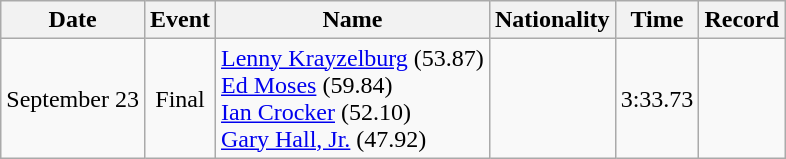<table class=wikitable style=text-align:center>
<tr>
<th>Date</th>
<th>Event</th>
<th>Name</th>
<th>Nationality</th>
<th>Time</th>
<th>Record</th>
</tr>
<tr>
<td>September 23</td>
<td>Final</td>
<td align=left><a href='#'>Lenny Krayzelburg</a> (53.87)<br><a href='#'>Ed Moses</a> (59.84)<br><a href='#'>Ian Crocker</a> (52.10)<br><a href='#'>Gary Hall, Jr.</a> (47.92)</td>
<td align=left></td>
<td>3:33.73</td>
<td></td>
</tr>
</table>
